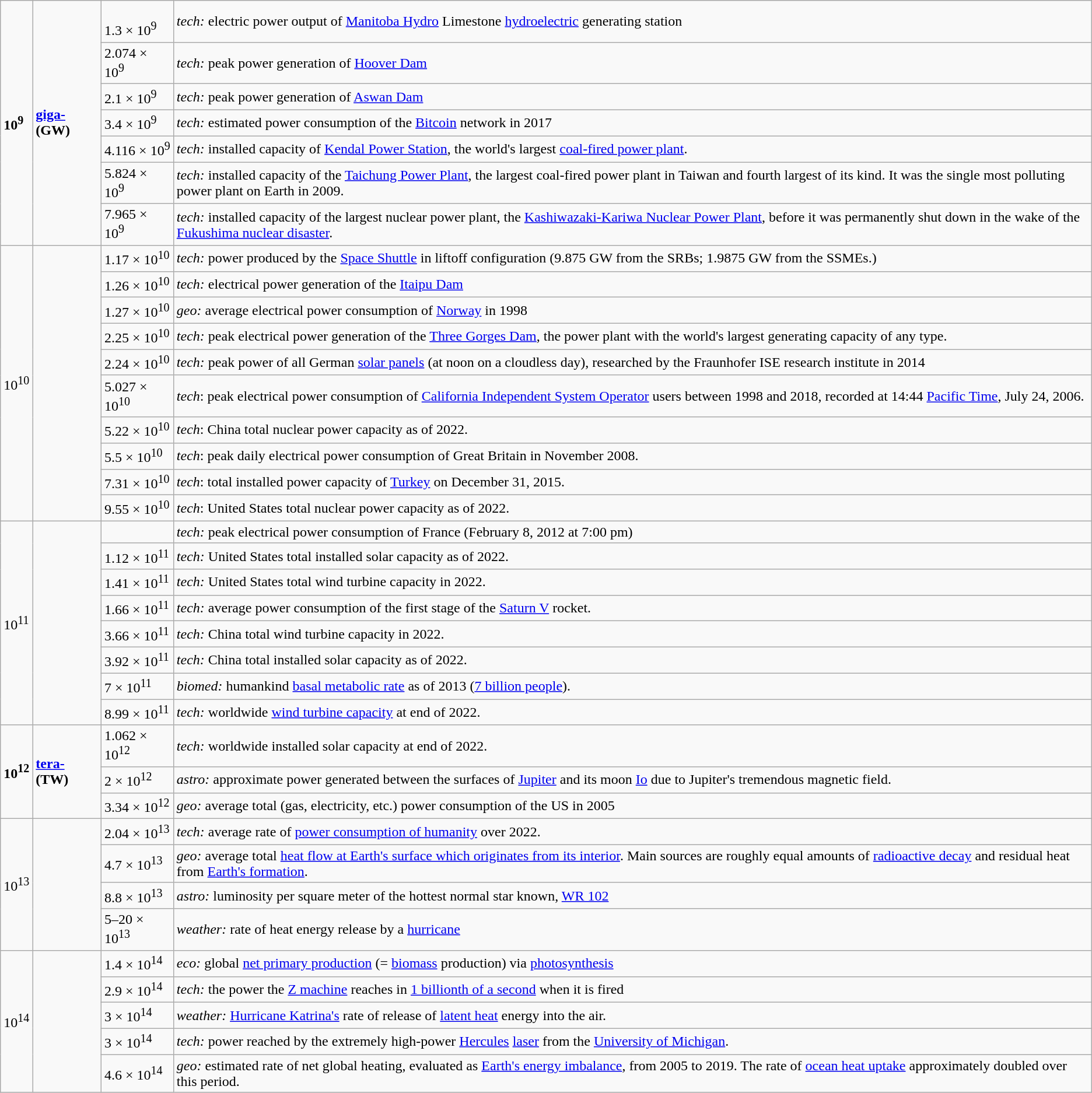<table class="wikitable">
<tr>
<td rowspan="7"><strong>10<sup>9</sup></strong></td>
<td rowspan="7"><strong><a href='#'>giga-</a> (GW)</strong></td>
<td><br>1.3 × 10<sup>9</sup></td>
<td><em>tech:</em> electric power output of <a href='#'>Manitoba Hydro</a> Limestone <a href='#'>hydroelectric</a> generating station</td>
</tr>
<tr>
<td>2.074 × 10<sup>9</sup></td>
<td><em>tech:</em> peak power generation of <a href='#'>Hoover Dam</a></td>
</tr>
<tr>
<td>2.1 × 10<sup>9</sup></td>
<td><em>tech:</em> peak power generation of <a href='#'>Aswan Dam</a></td>
</tr>
<tr>
<td>3.4 × 10<sup>9</sup></td>
<td><em>tech:</em> estimated power consumption of the <a href='#'>Bitcoin</a> network in 2017</td>
</tr>
<tr>
<td>4.116 × 10<sup>9</sup></td>
<td><em>tech:</em> installed capacity of <a href='#'>Kendal Power Station</a>, the world's largest <a href='#'>coal-fired power plant</a>.</td>
</tr>
<tr>
<td>5.824 × 10<sup>9</sup></td>
<td><em>tech:</em> installed capacity of the <a href='#'>Taichung Power Plant</a>, the largest coal-fired power plant in Taiwan and fourth largest of its kind. It was the single most polluting power plant on Earth in 2009.</td>
</tr>
<tr>
<td>7.965 × 10<sup>9</sup></td>
<td><em>tech:</em> installed capacity of the largest nuclear power plant, the <a href='#'>Kashiwazaki-Kariwa Nuclear Power Plant</a>, before it was permanently shut down in the wake of the <a href='#'>Fukushima nuclear disaster</a>.</td>
</tr>
<tr>
<td rowspan="10">10<sup>10</sup></td>
<td rowspan="10"></td>
<td>1.17 × 10<sup>10</sup></td>
<td><em>tech:</em> power produced by the <a href='#'>Space Shuttle</a> in liftoff configuration (9.875 GW from the SRBs; 1.9875 GW from the SSMEs.)</td>
</tr>
<tr>
<td>1.26 × 10<sup>10</sup></td>
<td><em>tech:</em> electrical power generation of the <a href='#'>Itaipu Dam</a></td>
</tr>
<tr>
<td>1.27 × 10<sup>10</sup></td>
<td><em>geo:</em> average electrical power consumption of <a href='#'>Norway</a> in 1998</td>
</tr>
<tr>
<td>2.25 × 10<sup>10</sup></td>
<td><em>tech:</em> peak electrical power generation of the <a href='#'>Three Gorges Dam</a>, the power plant with the world's largest generating capacity of any type.</td>
</tr>
<tr>
<td>2.24 × 10<sup>10</sup></td>
<td><em>tech:</em> peak power of all German <a href='#'>solar panels</a> (at noon on a cloudless day), researched by the Fraunhofer ISE research institute in 2014</td>
</tr>
<tr>
<td>5.027 × 10<sup>10</sup></td>
<td><em>tech</em>: peak electrical power consumption of <a href='#'>California Independent System Operator</a> users between 1998 and 2018, recorded at 14:44 <a href='#'>Pacific Time</a>, July 24, 2006.</td>
</tr>
<tr>
<td>5.22 × 10<sup>10</sup></td>
<td><em>tech</em>: China total nuclear power capacity as of 2022.</td>
</tr>
<tr>
<td>5.5 × 10<sup>10</sup></td>
<td><em>tech</em>: peak daily electrical power consumption of Great Britain in November 2008.</td>
</tr>
<tr>
<td>7.31 × 10<sup>10</sup></td>
<td><em>tech</em>: total installed power capacity of <a href='#'>Turkey</a> on December 31, 2015.</td>
</tr>
<tr>
<td>9.55 × 10<sup>10</sup></td>
<td><em>tech</em>: United States total nuclear power capacity as of 2022.</td>
</tr>
<tr>
<td rowspan="8">10<sup>11</sup></td>
<td rowspan="8"></td>
<td></td>
<td><em>tech:</em> peak electrical power consumption of France (February 8, 2012 at 7:00 pm)</td>
</tr>
<tr>
<td>1.12 × 10<sup>11</sup></td>
<td><em>tech:</em> United States total installed solar capacity as of 2022.</td>
</tr>
<tr>
<td>1.41 × 10<sup>11</sup></td>
<td><em>tech:</em> United States total wind turbine capacity in 2022.</td>
</tr>
<tr>
<td>1.66 × 10<sup>11</sup></td>
<td><em>tech:</em> average power consumption of the first stage of the <a href='#'>Saturn V</a> rocket.</td>
</tr>
<tr>
<td>3.66 × 10<sup>11</sup></td>
<td><em>tech:</em> China total wind turbine capacity in 2022.</td>
</tr>
<tr>
<td>3.92 × 10<sup>11</sup></td>
<td><em>tech:</em> China total installed solar capacity as of 2022.</td>
</tr>
<tr>
<td>7 × 10<sup>11</sup></td>
<td><em>biomed:</em> humankind <a href='#'>basal metabolic rate</a> as of 2013 (<a href='#'>7 billion people</a>).</td>
</tr>
<tr>
<td>8.99 × 10<sup>11</sup></td>
<td><em>tech:</em> worldwide <a href='#'>wind turbine capacity</a> at end of 2022.</td>
</tr>
<tr>
<td rowspan="3"><strong>10<sup>12</sup></strong></td>
<td rowspan="3"><strong><a href='#'>tera-</a> (TW)</strong></td>
<td>1.062 × 10<sup>12</sup></td>
<td><em>tech:</em> worldwide installed solar capacity at end of 2022.</td>
</tr>
<tr>
<td>2 × 10<sup>12</sup></td>
<td><em>astro:</em> approximate power generated between the surfaces of <a href='#'>Jupiter</a> and its moon <a href='#'>Io</a> due to Jupiter's tremendous magnetic field.</td>
</tr>
<tr>
<td>3.34 × 10<sup>12</sup></td>
<td><em>geo:</em> average total (gas, electricity, etc.) power consumption of the US in 2005</td>
</tr>
<tr>
<td rowspan="4">10<sup>13</sup></td>
<td rowspan="4"></td>
<td>2.04 × 10<sup>13</sup></td>
<td><em>tech:</em> average rate of <a href='#'>power consumption of humanity</a> over 2022.</td>
</tr>
<tr>
<td>4.7 × 10<sup>13</sup></td>
<td><em>geo:</em> average total <a href='#'>heat flow at Earth's surface which originates from its interior</a>. Main sources are roughly equal amounts of <a href='#'>radioactive decay</a> and residual heat from <a href='#'>Earth's formation</a>.</td>
</tr>
<tr>
<td>8.8 × 10<sup>13</sup></td>
<td><em>astro:</em> luminosity per square meter of the hottest normal star known, <a href='#'>WR 102</a></td>
</tr>
<tr>
<td>5–20 × 10<sup>13</sup></td>
<td><em>weather:</em> rate of heat energy release by a <a href='#'>hurricane</a></td>
</tr>
<tr>
<td rowspan="5">10<sup>14</sup></td>
<td rowspan="5"></td>
<td>1.4 × 10<sup>14</sup></td>
<td><em>eco:</em> global <a href='#'>net primary production</a> (= <a href='#'>biomass</a> production) via <a href='#'>photosynthesis</a></td>
</tr>
<tr>
<td>2.9 × 10<sup>14</sup></td>
<td><em>tech:</em> the power the <a href='#'>Z machine</a> reaches in <a href='#'>1 billionth of a second</a> when it is fired</td>
</tr>
<tr>
<td>3 × 10<sup>14</sup></td>
<td><em>weather:</em> <a href='#'>Hurricane Katrina's</a> rate of release of <a href='#'>latent heat</a> energy into the air.</td>
</tr>
<tr>
<td>3 × 10<sup>14</sup></td>
<td><em>tech:</em> power reached by the extremely high-power <a href='#'>Hercules</a> <a href='#'>laser</a> from the <a href='#'>University of Michigan</a>.</td>
</tr>
<tr>
<td>4.6 × 10<sup>14</sup></td>
<td><em>geo:</em> estimated rate of net global heating, evaluated as <a href='#'>Earth's energy imbalance</a>, from 2005 to 2019. The rate of <a href='#'>ocean heat uptake</a> approximately doubled over this period.</td>
</tr>
</table>
